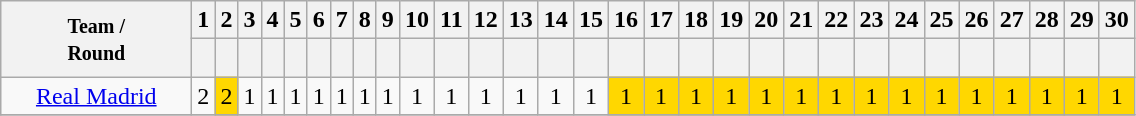<table class="wikitable sortable" style="text-align:center;">
<tr>
<th width="120" rowspan="2" align="left"><small>Team /<br> Round</small></th>
<th width="2">1</th>
<th width="2">2</th>
<th width="2">3</th>
<th width="2">4</th>
<th width="2">5</th>
<th width="2">6</th>
<th width="2">7</th>
<th width="2">8</th>
<th width="2">9</th>
<th width="2">10</th>
<th width="2">11</th>
<th width="2">12</th>
<th width="2">13</th>
<th width="2">14</th>
<th width="2">15</th>
<th width="2">16</th>
<th width="2">17</th>
<th width="2">18</th>
<th width="2">19</th>
<th width="2">20</th>
<th width="2">21</th>
<th width="2">22</th>
<th width="2">23</th>
<th width="2">24</th>
<th width="2">25</th>
<th width="2">26</th>
<th width="2">27</th>
<th width="2">28</th>
<th width="2">29</th>
<th width="2">30</th>
</tr>
<tr>
<th width="2"><br></th>
<th width="2"></th>
<th width="2"></th>
<th width="2"></th>
<th width="2"></th>
<th width="2"></th>
<th width="2"></th>
<th width="2"></th>
<th width="2"></th>
<th width="2"></th>
<th width="2"></th>
<th width="2"></th>
<th width="2"></th>
<th width="2"></th>
<th width="2"></th>
<th width="2"></th>
<th width="2"></th>
<th width="2"></th>
<th width="2"></th>
<th width="2"></th>
<th width="2"></th>
<th width="2"></th>
<th width="2"></th>
<th width="2"></th>
<th width="2"></th>
<th width="2"></th>
<th width="2"></th>
<th width="2"></th>
<th width="2"></th>
<th width="2"></th>
</tr>
<tr>
<td><a href='#'>Real Madrid</a></td>
<td>2</td>
<td style="background: #FFD700">2</td>
<td>1</td>
<td>1</td>
<td>1</td>
<td>1</td>
<td>1</td>
<td>1</td>
<td>1</td>
<td>1</td>
<td>1</td>
<td>1</td>
<td>1</td>
<td>1</td>
<td>1</td>
<td style="background: #FFD700">1</td>
<td style="background: #FFD700">1</td>
<td style="background: #FFD700">1</td>
<td style="background: #FFD700">1</td>
<td style="background: #FFD700">1</td>
<td style="background: #FFD700">1</td>
<td style="background: #FFD700">1</td>
<td style="background: #FFD700">1</td>
<td style="background: #FFD700">1</td>
<td style="background: #FFD700">1</td>
<td style="background: #FFD700">1</td>
<td style="background: #FFD700">1</td>
<td style="background: #FFD700">1</td>
<td style="background: #FFD700">1</td>
<td style="background: #FFD700">1</td>
</tr>
<tr>
</tr>
</table>
